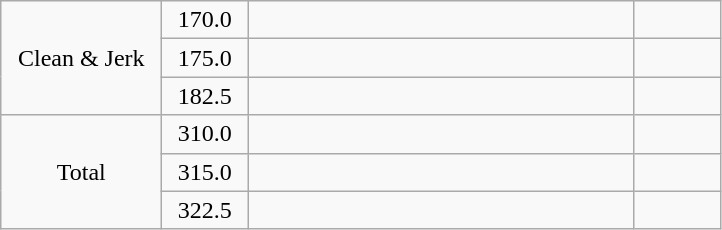<table class = "wikitable" style="text-align:center;">
<tr>
<td rowspan=3 width=100>Clean & Jerk</td>
<td width=50>170.0</td>
<td width=250 align=left></td>
<td width=50></td>
</tr>
<tr>
<td>175.0</td>
<td align=left></td>
<td></td>
</tr>
<tr>
<td>182.5</td>
<td align=left></td>
<td></td>
</tr>
<tr>
<td rowspan=3>Total</td>
<td>310.0</td>
<td align=left></td>
<td></td>
</tr>
<tr>
<td>315.0</td>
<td align=left></td>
<td></td>
</tr>
<tr>
<td>322.5</td>
<td align=left></td>
<td></td>
</tr>
</table>
